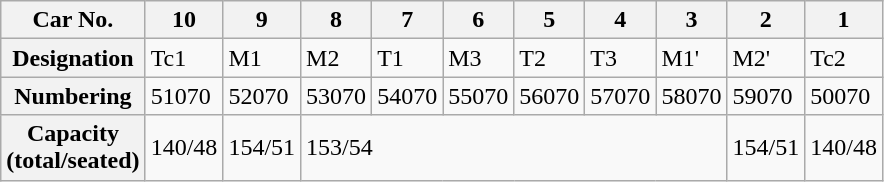<table class="wikitable">
<tr>
<th>Car No.</th>
<th>10</th>
<th>9</th>
<th>8</th>
<th>7</th>
<th>6</th>
<th>5</th>
<th>4</th>
<th>3</th>
<th>2</th>
<th>1</th>
</tr>
<tr>
<th>Designation</th>
<td>Tc1</td>
<td>M1</td>
<td>M2</td>
<td>T1</td>
<td>M3</td>
<td>T2</td>
<td>T3</td>
<td>M1'</td>
<td>M2'</td>
<td>Tc2</td>
</tr>
<tr>
<th>Numbering</th>
<td>51070</td>
<td>52070</td>
<td>53070</td>
<td>54070</td>
<td>55070</td>
<td>56070</td>
<td>57070</td>
<td>58070</td>
<td>59070</td>
<td>50070</td>
</tr>
<tr>
<th>Capacity<br>(total/seated)</th>
<td>140/48</td>
<td>154/51</td>
<td colspan="6">153/54</td>
<td>154/51</td>
<td>140/48</td>
</tr>
</table>
